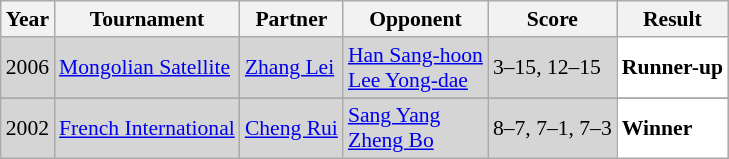<table class="sortable wikitable" style="font-size: 90%;">
<tr>
<th>Year</th>
<th>Tournament</th>
<th>Partner</th>
<th>Opponent</th>
<th>Score</th>
<th>Result</th>
</tr>
<tr style="background:#D5D5D5">
<td align="center">2006</td>
<td align="left"><a href='#'>Mongolian Satellite</a></td>
<td align="left"> <a href='#'>Zhang Lei</a></td>
<td align="left"> <a href='#'>Han Sang-hoon</a> <br>  <a href='#'>Lee Yong-dae</a></td>
<td align="left">3–15, 12–15</td>
<td style="text-align:left; background:white"> <strong>Runner-up</strong></td>
</tr>
<tr>
</tr>
<tr style="background:#D5D5D5">
<td align="center">2002</td>
<td align="left"><a href='#'>French International</a></td>
<td align="left"> <a href='#'>Cheng Rui</a></td>
<td align="left"> <a href='#'>Sang Yang</a> <br>  <a href='#'>Zheng Bo</a></td>
<td align="left">8–7, 7–1, 7–3</td>
<td style="text-align:left; background:white"> <strong>Winner</strong></td>
</tr>
</table>
